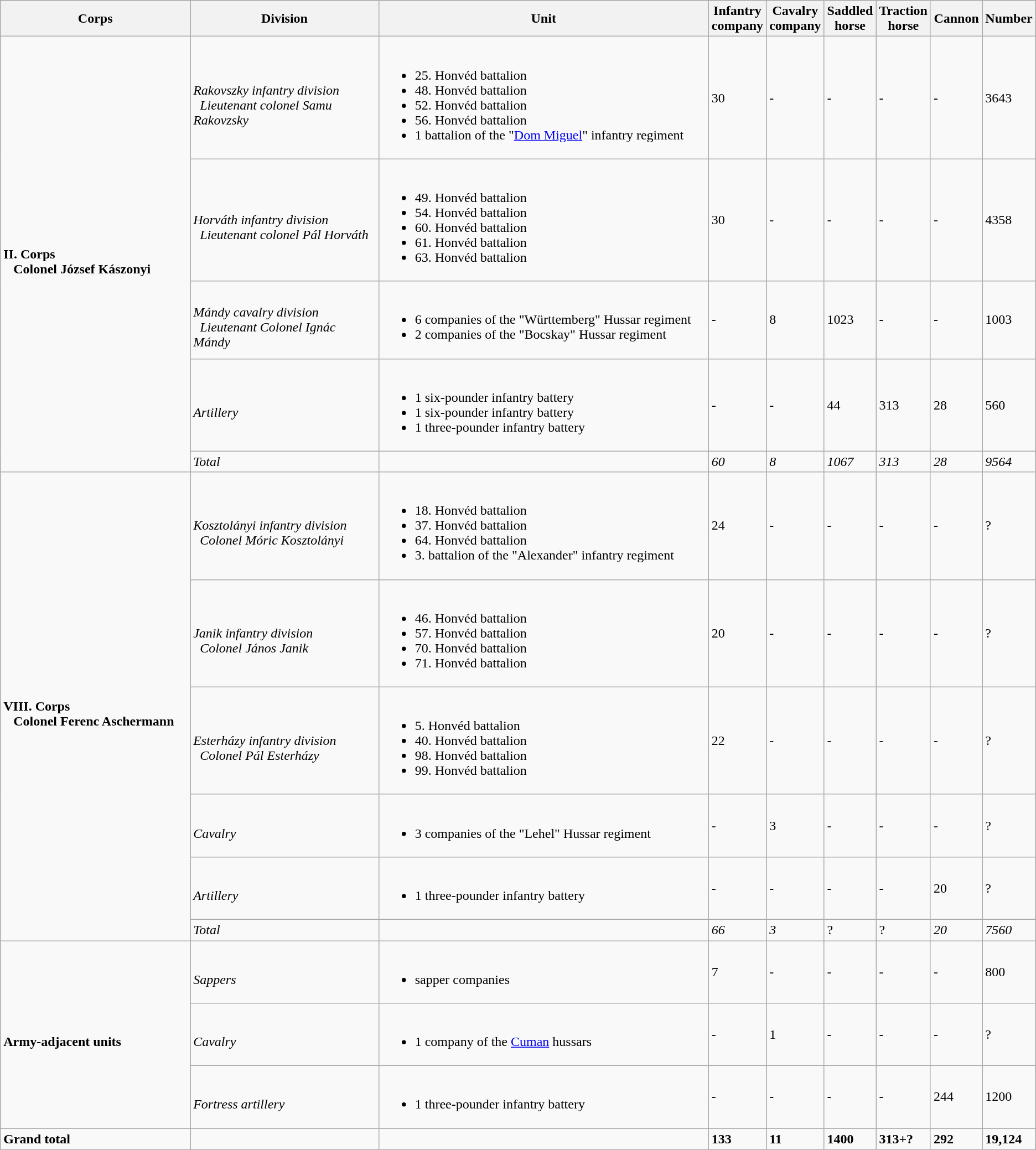<table class="wikitable">
<tr>
<th width=20%>Corps</th>
<th width=20%>Division</th>
<th width=35%>Unit</th>
<th width=5%>Infantry company</th>
<th width=5%>Cavalry company</th>
<th width=5%>Saddled horse</th>
<th width=5%>Traction horse</th>
<th width=5%>Cannon</th>
<th width=5%>Number</th>
</tr>
<tr>
<td rowspan=5><br><strong>II. Corps</strong>
<br>  
<strong>Colonel József Kászonyi</strong></td>
<td><br><em>Rakovszky infantry division</em>
<br> 
<em>Lieutenant colonel Samu Rakovzsky</em></td>
<td><br><ul><li>25. Honvéd battalion</li><li>48. Honvéd battalion</li><li>52. Honvéd battalion</li><li>56. Honvéd battalion</li><li>1 battalion of the "<a href='#'>Dom Miguel</a>" infantry regiment</li></ul></td>
<td>30</td>
<td>-</td>
<td>-</td>
<td>-</td>
<td>-</td>
<td>3643</td>
</tr>
<tr>
<td><br><em>Horváth infantry division</em>
<br> 
<em>Lieutenant colonel Pál Horváth</em></td>
<td><br><ul><li>49. Honvéd battalion</li><li>54. Honvéd battalion</li><li>60. Honvéd battalion</li><li>61. Honvéd battalion</li><li>63. Honvéd battalion</li></ul></td>
<td>30</td>
<td>-</td>
<td>-</td>
<td>-</td>
<td>-</td>
<td>4358</td>
</tr>
<tr>
<td><br><em>Mándy cavalry division</em>
<br> 
<em>Lieutenant Colonel Ignác Mándy</em></td>
<td><br><ul><li>6 companies of the "Württemberg" Hussar regiment</li><li>2 companies of the "Bocskay" Hussar regiment</li></ul></td>
<td>-</td>
<td>8</td>
<td>1023</td>
<td>-</td>
<td>-</td>
<td>1003</td>
</tr>
<tr>
<td><br><em>Artillery</em></td>
<td><br><ul><li>1 six-pounder infantry battery</li><li>1 six-pounder infantry battery</li><li>1 three-pounder infantry battery</li></ul></td>
<td>-</td>
<td>-</td>
<td>44</td>
<td>313</td>
<td>28</td>
<td>560</td>
</tr>
<tr>
<td><em>Total</em></td>
<td></td>
<td><em>60</em></td>
<td><em>8</em></td>
<td><em>1067</em></td>
<td><em>313</em></td>
<td><em>28</em></td>
<td><em>9564</em></td>
</tr>
<tr>
<td rowspan=6><br><strong>VIII. Corps</strong>
<br>  
<strong>Colonel Ferenc Aschermann</strong></td>
<td><br><em>Kosztolányi infantry division</em>
<br> 
<em>Colonel Móric Kosztolányi</em></td>
<td><br><ul><li>18. Honvéd battalion</li><li>37. Honvéd battalion</li><li>64. Honvéd battalion</li><li>3. battalion of the "Alexander" infantry regiment</li></ul></td>
<td>24</td>
<td>-</td>
<td>-</td>
<td>-</td>
<td>-</td>
<td>?</td>
</tr>
<tr>
<td><br><em>Janik infantry division</em>
<br> 
<em>Colonel János Janik</em></td>
<td><br><ul><li>46. Honvéd battalion</li><li>57. Honvéd battalion</li><li>70. Honvéd battalion</li><li>71. Honvéd battalion</li></ul></td>
<td>20</td>
<td>-</td>
<td>-</td>
<td>-</td>
<td>-</td>
<td>?</td>
</tr>
<tr>
<td><br><em>Esterházy infantry division</em>
<br> 
<em>Colonel Pál Esterházy</em></td>
<td><br><ul><li>5. Honvéd battalion</li><li>40. Honvéd battalion</li><li>98. Honvéd battalion</li><li>99. Honvéd battalion</li></ul></td>
<td>22</td>
<td>-</td>
<td>-</td>
<td>-</td>
<td>-</td>
<td>?</td>
</tr>
<tr>
<td><br><em>Cavalry</em></td>
<td><br><ul><li>3 companies of the "Lehel" Hussar regiment</li></ul></td>
<td>-</td>
<td>3</td>
<td>-</td>
<td>-</td>
<td>-</td>
<td>?</td>
</tr>
<tr>
<td><br><em>Artillery</em></td>
<td><br><ul><li>1 three-pounder infantry battery</li></ul></td>
<td>-</td>
<td>-</td>
<td>-</td>
<td>-</td>
<td>20</td>
<td>?</td>
</tr>
<tr>
<td><em>Total</em></td>
<td></td>
<td><em>66</em></td>
<td><em>3</em></td>
<td>?</td>
<td>?</td>
<td><em>20</em></td>
<td><em>7560</em></td>
</tr>
<tr>
<td rowspan=3><br><strong>Army-adjacent units</strong></td>
<td><br><em>Sappers</em></td>
<td><br><ul><li>sapper companies</li></ul></td>
<td>7</td>
<td>-</td>
<td>-</td>
<td>-</td>
<td>-</td>
<td>800</td>
</tr>
<tr>
<td><br><em>Cavalry</em></td>
<td><br><ul><li>1 company of the <a href='#'>Cuman</a> hussars</li></ul></td>
<td>-</td>
<td>1</td>
<td>-</td>
<td>-</td>
<td>-</td>
<td>?</td>
</tr>
<tr>
<td><br><em>Fortress artillery</em></td>
<td><br><ul><li>1 three-pounder infantry battery</li></ul></td>
<td>-</td>
<td>-</td>
<td>-</td>
<td>-</td>
<td>244</td>
<td>1200</td>
</tr>
<tr>
<td><strong>Grand total</strong></td>
<td></td>
<td></td>
<td><strong>133</strong></td>
<td><strong>11</strong></td>
<td><strong>1400</strong></td>
<td><strong>313+?</strong></td>
<td><strong>292</strong></td>
<td><strong>19,124</strong></td>
</tr>
</table>
